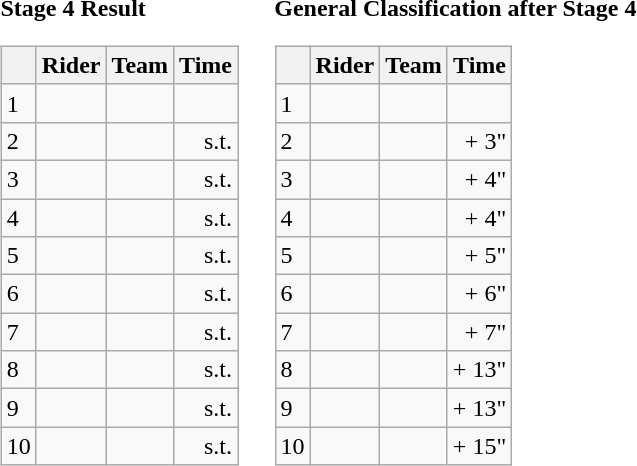<table>
<tr>
<td><strong>Stage 4 Result</strong><br><table class="wikitable">
<tr>
<th></th>
<th>Rider</th>
<th>Team</th>
<th>Time</th>
</tr>
<tr>
<td>1</td>
<td></td>
<td></td>
<td align="right"></td>
</tr>
<tr>
<td>2</td>
<td></td>
<td></td>
<td align="right">s.t.</td>
</tr>
<tr>
<td>3</td>
<td></td>
<td></td>
<td align="right">s.t.</td>
</tr>
<tr>
<td>4</td>
<td></td>
<td></td>
<td align="right">s.t.</td>
</tr>
<tr>
<td>5</td>
<td></td>
<td></td>
<td align="right">s.t.</td>
</tr>
<tr>
<td>6</td>
<td> </td>
<td></td>
<td align="right">s.t.</td>
</tr>
<tr>
<td>7</td>
<td></td>
<td></td>
<td align="right">s.t.</td>
</tr>
<tr>
<td>8</td>
<td></td>
<td></td>
<td align="right">s.t.</td>
</tr>
<tr>
<td>9</td>
<td></td>
<td></td>
<td align="right">s.t.</td>
</tr>
<tr>
<td>10</td>
<td></td>
<td></td>
<td align="right">s.t.</td>
</tr>
</table>
</td>
<td></td>
<td><strong>General Classification after Stage 4</strong><br><table class="wikitable">
<tr>
<th></th>
<th>Rider</th>
<th>Team</th>
<th>Time</th>
</tr>
<tr>
<td>1</td>
<td> </td>
<td></td>
<td align="right"></td>
</tr>
<tr>
<td>2</td>
<td></td>
<td></td>
<td align="right">+ 3"</td>
</tr>
<tr>
<td>3</td>
<td></td>
<td></td>
<td align="right">+ 4"</td>
</tr>
<tr>
<td>4</td>
<td></td>
<td></td>
<td align="right">+ 4"</td>
</tr>
<tr>
<td>5</td>
<td></td>
<td></td>
<td align="right">+ 5"</td>
</tr>
<tr>
<td>6</td>
<td></td>
<td></td>
<td align="right">+ 6"</td>
</tr>
<tr>
<td>7</td>
<td></td>
<td></td>
<td align="right">+ 7"</td>
</tr>
<tr>
<td>8</td>
<td></td>
<td></td>
<td align="right">+ 13"</td>
</tr>
<tr>
<td>9</td>
<td></td>
<td></td>
<td align="right">+ 13"</td>
</tr>
<tr>
<td>10</td>
<td></td>
<td></td>
<td align="right">+ 15"</td>
</tr>
</table>
</td>
</tr>
</table>
